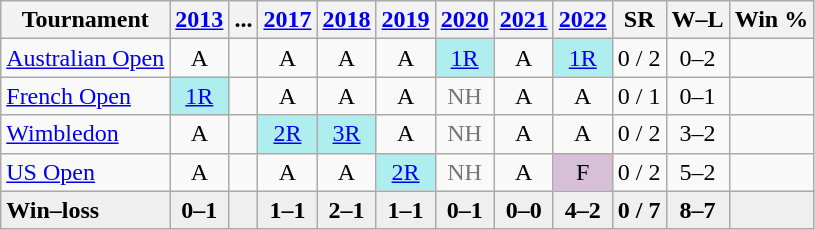<table class=wikitable style=text-align:center>
<tr>
<th>Tournament</th>
<th><a href='#'>2013</a></th>
<th>...</th>
<th><a href='#'>2017</a></th>
<th><a href='#'>2018</a></th>
<th><a href='#'>2019</a></th>
<th><a href='#'>2020</a></th>
<th><a href='#'>2021</a></th>
<th><a href='#'>2022</a></th>
<th>SR</th>
<th>W–L</th>
<th>Win %</th>
</tr>
<tr>
<td style=text-align:left><a href='#'>Australian Open</a></td>
<td>A</td>
<td></td>
<td>A</td>
<td>A</td>
<td>A</td>
<td style=background:#afeeee><a href='#'>1R</a></td>
<td>A</td>
<td style=background:#afeeee><a href='#'>1R</a></td>
<td>0 / 2</td>
<td>0–2</td>
<td></td>
</tr>
<tr>
<td style=text-align:left><a href='#'>French Open</a></td>
<td style=background:#afeeee><a href='#'>1R</a></td>
<td></td>
<td>A</td>
<td>A</td>
<td>A</td>
<td style=color:#767676>NH</td>
<td>A</td>
<td>A</td>
<td>0 / 1</td>
<td>0–1</td>
<td></td>
</tr>
<tr>
<td style=text-align:left><a href='#'>Wimbledon</a></td>
<td>A</td>
<td></td>
<td style=background:#afeeee><a href='#'>2R</a></td>
<td style=background:#afeeee><a href='#'>3R</a></td>
<td>A</td>
<td style=color:#767676>NH</td>
<td>A</td>
<td>A</td>
<td>0 / 2</td>
<td>3–2</td>
<td></td>
</tr>
<tr>
<td style=text-align:left><a href='#'>US Open</a></td>
<td>A</td>
<td></td>
<td>A</td>
<td>A</td>
<td style=background:#afeeee><a href='#'>2R</a></td>
<td style=color:#767676>NH</td>
<td>A</td>
<td bgcolor=thistle>F</td>
<td>0 / 2</td>
<td>5–2</td>
<td></td>
</tr>
<tr style=font-weight:bold;background:#efefef>
<td style=text-align:left>Win–loss</td>
<td>0–1</td>
<td></td>
<td>1–1</td>
<td>2–1</td>
<td>1–1</td>
<td>0–1</td>
<td>0–0</td>
<td>4–2</td>
<td>0 / 7</td>
<td>8–7</td>
<td></td>
</tr>
</table>
